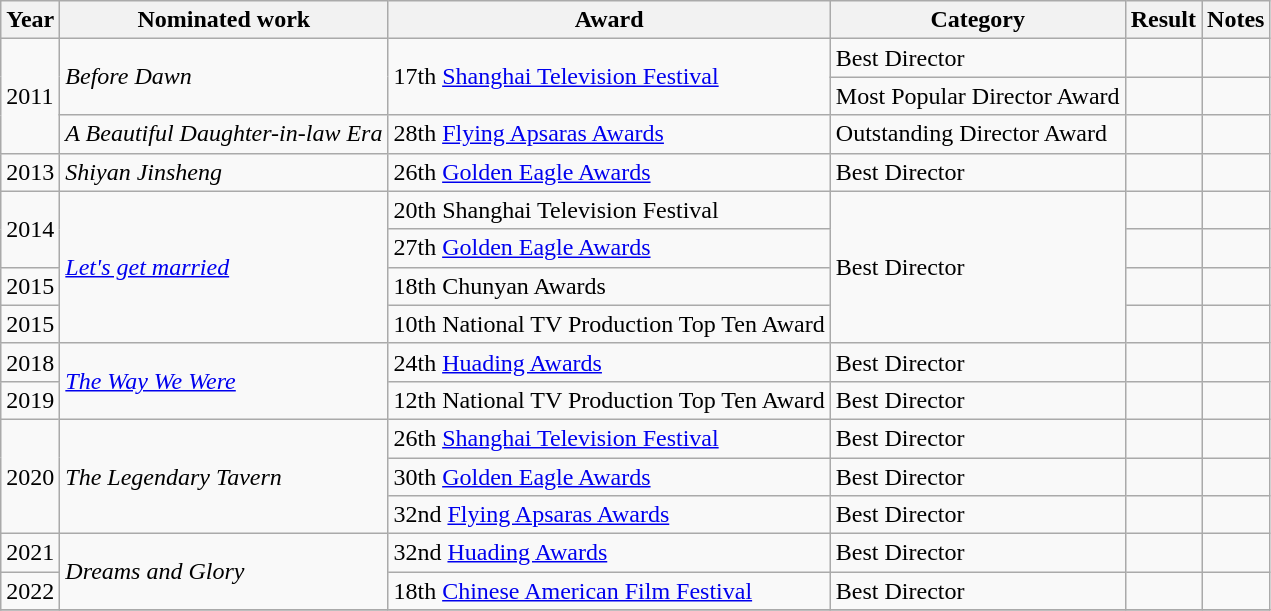<table class="wikitable">
<tr>
<th>Year</th>
<th>Nominated work</th>
<th>Award</th>
<th>Category</th>
<th>Result</th>
<th>Notes</th>
</tr>
<tr>
<td rowspan=3>2011</td>
<td rowspan=2><em>Before Dawn</em></td>
<td rowspan=2>17th <a href='#'>Shanghai Television Festival</a></td>
<td>Best Director</td>
<td></td>
<td></td>
</tr>
<tr>
<td>Most Popular Director Award</td>
<td></td>
<td></td>
</tr>
<tr>
<td><em>A Beautiful Daughter-in-law Era</em></td>
<td>28th <a href='#'>Flying Apsaras Awards</a></td>
<td>Outstanding Director Award</td>
<td></td>
<td></td>
</tr>
<tr>
<td>2013</td>
<td><em>Shiyan Jinsheng</em></td>
<td>26th <a href='#'>Golden Eagle Awards</a></td>
<td>Best Director</td>
<td></td>
</tr>
<tr>
<td rowspan=2>2014</td>
<td rowspan="4"><em><a href='#'>Let's get married</a></em></td>
<td>20th Shanghai Television Festival</td>
<td rowspan=4>Best Director</td>
<td></td>
<td></td>
</tr>
<tr>
<td>27th <a href='#'>Golden Eagle Awards</a></td>
<td></td>
<td></td>
</tr>
<tr>
<td>2015</td>
<td>18th Chunyan Awards</td>
<td></td>
<td></td>
</tr>
<tr>
<td>2015</td>
<td>10th National TV Production Top Ten Award</td>
<td></td>
<td></td>
</tr>
<tr>
<td>2018</td>
<td rowspan="2"><em><a href='#'>The Way We Were</a></em></td>
<td>24th <a href='#'>Huading Awards</a></td>
<td>Best Director</td>
<td></td>
<td></td>
</tr>
<tr>
<td>2019</td>
<td>12th National TV Production Top Ten Award</td>
<td>Best Director</td>
<td></td>
<td></td>
</tr>
<tr>
<td rowspan="3">2020</td>
<td rowspan="3"><em>The Legendary Tavern</em></td>
<td>26th <a href='#'>Shanghai Television Festival</a></td>
<td>Best Director</td>
<td></td>
<td></td>
</tr>
<tr>
<td>30th <a href='#'>Golden Eagle Awards</a></td>
<td Best Director>Best Director</td>
<td></td>
</tr>
<tr>
<td>32nd <a href='#'>Flying Apsaras Awards</a></td>
<td>Best Director</td>
<td></td>
<td></td>
</tr>
<tr>
<td>2021</td>
<td rowspan="2"><em>Dreams and Glory</em></td>
<td>32nd <a href='#'>Huading Awards</a></td>
<td>Best Director</td>
<td></td>
<td></td>
</tr>
<tr>
<td>2022</td>
<td>18th <a href='#'>Chinese American Film Festival</a></td>
<td>Best Director</td>
<td></td>
<td></td>
</tr>
<tr>
</tr>
</table>
